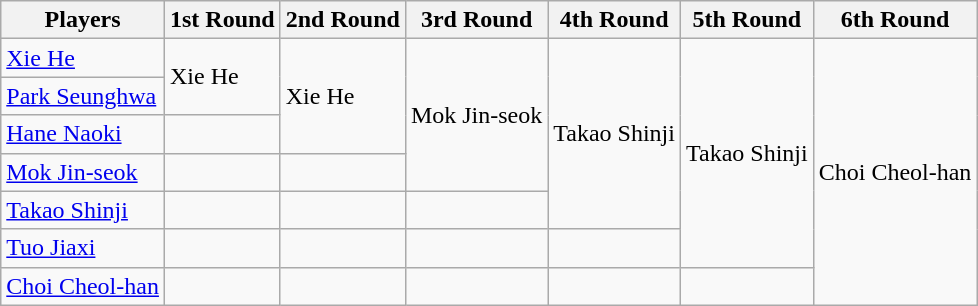<table class="wikitable">
<tr>
<th>Players</th>
<th>1st Round</th>
<th>2nd Round</th>
<th>3rd Round</th>
<th>4th Round</th>
<th>5th Round</th>
<th>6th Round</th>
</tr>
<tr>
<td> <a href='#'>Xie He</a></td>
<td rowspan="2" valign="center">Xie He</td>
<td rowspan="3" valign="center">Xie He</td>
<td rowspan="4" valign="center">Mok Jin-seok</td>
<td rowspan="5" valign="center">Takao Shinji</td>
<td rowspan="6" valign="center">Takao Shinji</td>
<td rowspan="7" valign="center">Choi Cheol-han</td>
</tr>
<tr>
<td> <a href='#'>Park Seunghwa</a></td>
</tr>
<tr>
<td> <a href='#'>Hane Naoki</a></td>
<td></td>
</tr>
<tr>
<td> <a href='#'>Mok Jin-seok</a></td>
<td></td>
<td></td>
</tr>
<tr>
<td> <a href='#'>Takao Shinji</a></td>
<td></td>
<td></td>
<td></td>
</tr>
<tr>
<td> <a href='#'>Tuo Jiaxi</a></td>
<td></td>
<td></td>
<td></td>
<td></td>
</tr>
<tr>
<td> <a href='#'>Choi Cheol-han</a></td>
<td></td>
<td></td>
<td></td>
<td></td>
<td></td>
</tr>
</table>
